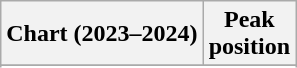<table class="wikitable sortable plainrowheaders" style="text-align:center">
<tr>
<th scope="col">Chart (2023–2024)</th>
<th scope="col">Peak<br>position</th>
</tr>
<tr>
</tr>
<tr>
</tr>
<tr>
</tr>
<tr>
</tr>
</table>
